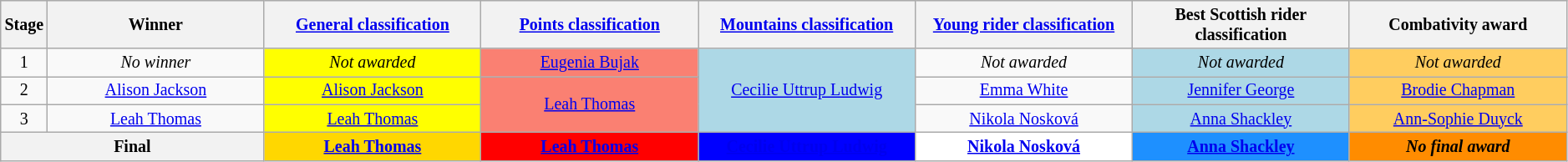<table class="wikitable" style="text-align: center; font-size:smaller;">
<tr style="background:#efefef;">
<th scope="col" style="width:2%;">Stage</th>
<th scope="col" style="width:14%;">Winner</th>
<th scope="col" style="width:14%;"><a href='#'>General classification</a><br></th>
<th scope="col" style="width:14%;"><a href='#'>Points classification</a><br></th>
<th scope="col" style="width:14%;"><a href='#'>Mountains classification</a><br></th>
<th scope="col" style="width:14%;"><a href='#'>Young rider classification</a><br></th>
<th scope="col" style="width:14%;">Best Scottish rider classification</th>
<th scope="col" style="width:14%;">Combativity award</th>
</tr>
<tr>
<td scope="row">1</td>
<td><em>No winner</em></td>
<td style="background:yellow;"><em>Not awarded</em></td>
<td style="background:salmon"><a href='#'>Eugenia Bujak</a></td>
<td style="background:lightblue" rowspan=3><a href='#'>Cecilie Uttrup Ludwig</a></td>
<td style="background:offwhite"><em>Not awarded</em></td>
<td style="background:lightblue"><em>Not awarded</em></td>
<td style="background:#FFCD5F;"><em>Not awarded</em></td>
</tr>
<tr>
<td scope="row">2</td>
<td><a href='#'>Alison Jackson</a></td>
<td style="background:yellow;"><a href='#'>Alison Jackson</a></td>
<td style="background:salmon" rowspan=2><a href='#'>Leah Thomas</a></td>
<td style="background:offwhite"><a href='#'>Emma White</a></td>
<td style="background:lightblue"><a href='#'>Jennifer George</a></td>
<td style="background:#FFCD5F;"><a href='#'>Brodie Chapman</a></td>
</tr>
<tr>
<td scope="row">3</td>
<td><a href='#'>Leah Thomas</a></td>
<td style="background:yellow;"><a href='#'>Leah Thomas</a></td>
<td style="background:offwhite"><a href='#'>Nikola Nosková</a></td>
<td style="background:lightblue"><a href='#'>Anna Shackley</a></td>
<td style="background:#FFCD5F;"><a href='#'>Ann-Sophie Duyck</a></td>
</tr>
<tr>
<th scope="row" colspan="2">Final</th>
<th style="background:gold;"><a href='#'>Leah Thomas</a></th>
<th style="background:red"><a href='#'>Leah Thomas</a></th>
<th style="background:blue;"><a href='#'>Cecilie Uttrup Ludwig</a></th>
<th style="background:white"><a href='#'>Nikola Nosková</a></th>
<th style="background:dodgerblue;"><a href='#'>Anna Shackley</a></th>
<th style="background:#FF8C00;"><em>No final award</em></th>
</tr>
</table>
